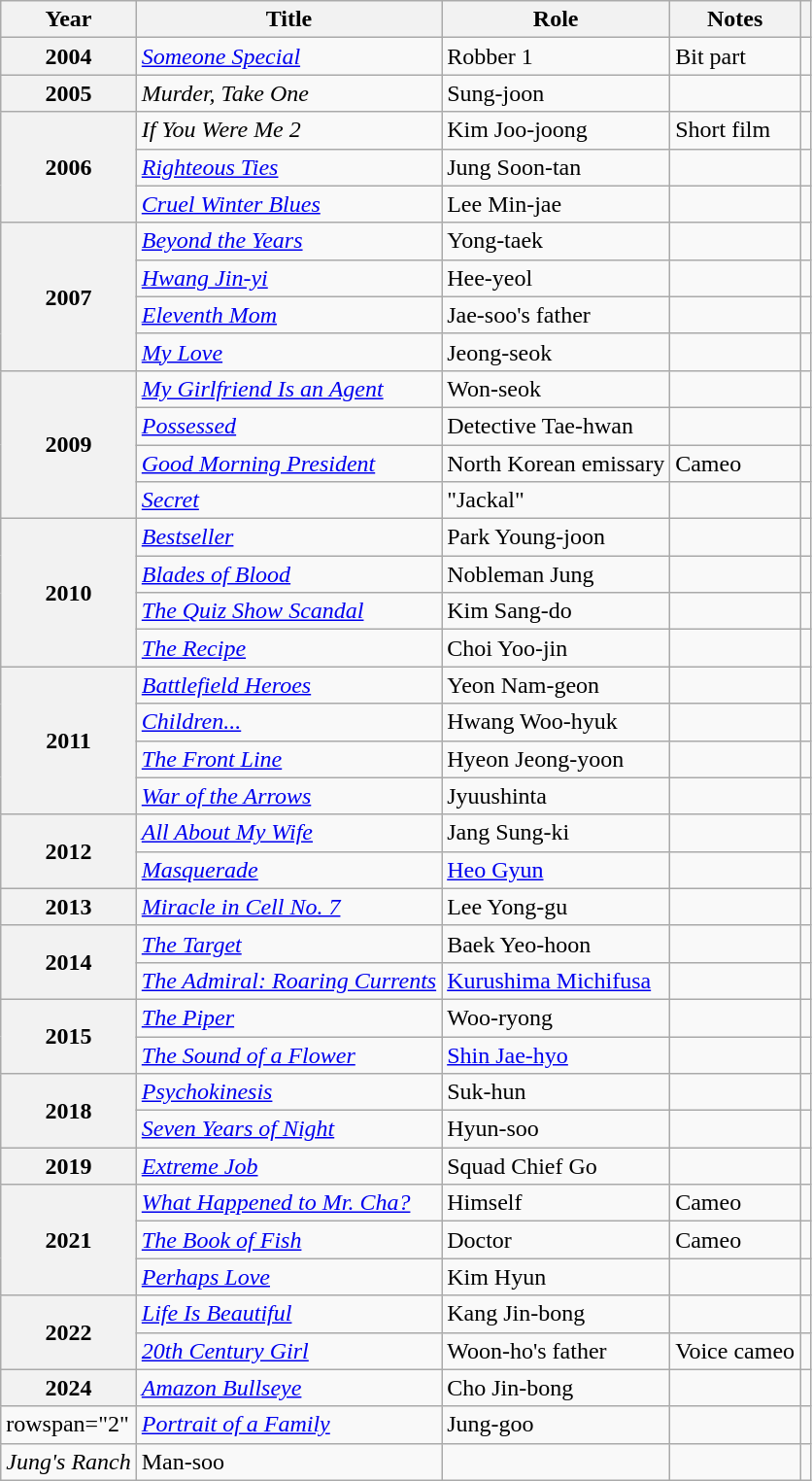<table class="wikitable plainrowheaders sortable">
<tr>
<th scope="col">Year</th>
<th scope="col">Title</th>
<th scope="col">Role</th>
<th scope="col">Notes</th>
<th scope="col" class="unsortable"></th>
</tr>
<tr>
<th scope="row">2004</th>
<td><em><a href='#'>Someone Special</a></em></td>
<td>Robber 1</td>
<td>Bit part</td>
<td style="text-align:center"></td>
</tr>
<tr>
<th scope="row">2005</th>
<td><em>Murder, Take One</em></td>
<td>Sung-joon</td>
<td></td>
<td style="text-align:center"></td>
</tr>
<tr>
<th scope="row" rowspan="3">2006</th>
<td><em>If You Were Me 2</em></td>
<td>Kim Joo-joong</td>
<td>Short film</td>
<td style="text-align:center"></td>
</tr>
<tr>
<td><em><a href='#'>Righteous Ties</a></em></td>
<td>Jung Soon-tan</td>
<td></td>
<td style="text-align:center"></td>
</tr>
<tr>
<td><em><a href='#'>Cruel Winter Blues</a></em></td>
<td>Lee Min-jae</td>
<td></td>
<td style="text-align:center"></td>
</tr>
<tr>
<th scope="row" rowspan="4">2007</th>
<td><em><a href='#'>Beyond the Years</a></em></td>
<td>Yong-taek</td>
<td></td>
<td style="text-align:center"></td>
</tr>
<tr>
<td><em><a href='#'>Hwang Jin-yi</a></em></td>
<td>Hee-yeol</td>
<td></td>
<td style="text-align:center"></td>
</tr>
<tr>
<td><em><a href='#'>Eleventh Mom</a></em></td>
<td>Jae-soo's father</td>
<td></td>
<td style="text-align:center"></td>
</tr>
<tr>
<td><em><a href='#'>My Love</a></em></td>
<td>Jeong-seok</td>
<td></td>
<td style="text-align:center"></td>
</tr>
<tr>
<th scope="row" rowspan="4">2009</th>
<td><em><a href='#'>My Girlfriend Is an Agent</a></em></td>
<td>Won-seok</td>
<td style="text-align:center"></td>
<td></td>
</tr>
<tr>
<td><em><a href='#'>Possessed</a></em></td>
<td>Detective Tae-hwan</td>
<td></td>
<td style="text-align:center"></td>
</tr>
<tr>
<td><em><a href='#'>Good Morning President</a></em></td>
<td>North Korean emissary</td>
<td>Cameo</td>
<td style="text-align:center"></td>
</tr>
<tr>
<td><em><a href='#'>Secret</a></em></td>
<td>"Jackal"</td>
<td></td>
<td style="text-align:center"></td>
</tr>
<tr>
<th scope="row" rowspan="4">2010</th>
<td><em><a href='#'>Bestseller</a></em></td>
<td>Park Young-joon</td>
<td></td>
<td style="text-align:center"></td>
</tr>
<tr>
<td><em><a href='#'>Blades of Blood</a></em></td>
<td>Nobleman Jung</td>
<td></td>
<td style="text-align:center"></td>
</tr>
<tr>
<td><em><a href='#'>The Quiz Show Scandal</a></em></td>
<td>Kim Sang-do</td>
<td></td>
<td style="text-align:center"></td>
</tr>
<tr>
<td><em><a href='#'>The Recipe</a></em></td>
<td>Choi Yoo-jin</td>
<td></td>
<td style="text-align:center"></td>
</tr>
<tr>
<th scope="row" rowspan="4">2011</th>
<td><em><a href='#'>Battlefield Heroes</a></em></td>
<td>Yeon Nam-geon</td>
<td></td>
<td style="text-align:center"></td>
</tr>
<tr>
<td><em><a href='#'>Children...</a></em></td>
<td>Hwang Woo-hyuk</td>
<td></td>
<td style="text-align:center"></td>
</tr>
<tr>
<td><em><a href='#'>The Front Line</a></em></td>
<td>Hyeon Jeong-yoon</td>
<td></td>
<td style="text-align:center"></td>
</tr>
<tr>
<td><em><a href='#'>War of the Arrows</a></em></td>
<td>Jyuushinta</td>
<td></td>
<td style="text-align:center"></td>
</tr>
<tr>
<th scope="row" rowspan="2">2012</th>
<td><em><a href='#'>All About My Wife</a></em></td>
<td>Jang Sung-ki</td>
<td></td>
<td style="text-align:center"></td>
</tr>
<tr>
<td><em><a href='#'>Masquerade</a></em></td>
<td><a href='#'>Heo Gyun</a></td>
<td></td>
<td style="text-align:center"></td>
</tr>
<tr>
<th scope="row">2013</th>
<td><em><a href='#'>Miracle in Cell No. 7</a></em></td>
<td>Lee Yong-gu</td>
<td></td>
<td style="text-align:center"></td>
</tr>
<tr>
<th scope="row" rowspan="2">2014</th>
<td><em><a href='#'>The Target</a></em></td>
<td>Baek Yeo-hoon</td>
<td></td>
<td style="text-align:center"></td>
</tr>
<tr>
<td><em><a href='#'>The Admiral: Roaring Currents</a></em></td>
<td><a href='#'>Kurushima Michifusa</a></td>
<td></td>
<td style="text-align:center"></td>
</tr>
<tr>
<th scope="row" rowspan="2">2015</th>
<td><em><a href='#'>The Piper</a></em></td>
<td>Woo-ryong</td>
<td></td>
<td style="text-align:center"></td>
</tr>
<tr>
<td><em><a href='#'>The Sound of a Flower</a></em></td>
<td><a href='#'>Shin Jae-hyo</a></td>
<td></td>
<td style="text-align:center"></td>
</tr>
<tr>
<th scope="row" rowspan="2">2018</th>
<td><em><a href='#'>Psychokinesis</a></em></td>
<td>Suk-hun</td>
<td></td>
<td style="text-align:center"></td>
</tr>
<tr>
<td><em><a href='#'>Seven Years of Night</a></em></td>
<td>Hyun-soo</td>
<td></td>
<td style="text-align:center"></td>
</tr>
<tr>
<th scope="row">2019</th>
<td><em><a href='#'>Extreme Job</a></em></td>
<td>Squad Chief Go</td>
<td></td>
<td style="text-align:center"></td>
</tr>
<tr>
<th scope="row" rowspan="3">2021</th>
<td><em><a href='#'>What Happened to Mr. Cha?</a></em></td>
<td>Himself</td>
<td>Cameo</td>
<td style="text-align:center"></td>
</tr>
<tr>
<td><em><a href='#'>The Book of Fish</a></em></td>
<td>Doctor</td>
<td>Cameo</td>
<td style="text-align:center"></td>
</tr>
<tr>
<td><em><a href='#'>Perhaps Love</a></em></td>
<td>Kim Hyun</td>
<td></td>
<td style="text-align:center"></td>
</tr>
<tr>
<th scope="row" rowspan="2">2022</th>
<td><em><a href='#'>Life Is Beautiful</a></em></td>
<td>Kang Jin-bong</td>
<td></td>
<td style="text-align:center"></td>
</tr>
<tr>
<td><em><a href='#'>20th Century Girl</a></em></td>
<td>Woon-ho's father</td>
<td>Voice cameo</td>
<td style="text-align:center"></td>
</tr>
<tr>
<th scope="row">2024</th>
<td><em><a href='#'>Amazon Bullseye</a></em></td>
<td>Cho Jin-bong</td>
<td></td>
<td style="text-align:center"></td>
</tr>
<tr>
<td>rowspan="2" </td>
<td><em><a href='#'>Portrait of a Family</a></em></td>
<td>Jung-goo</td>
<td></td>
<td style="text-align:center"></td>
</tr>
<tr>
<td><em>Jung's Ranch</em></td>
<td>Man-soo</td>
<td></td>
<td style="text-align:center"></td>
</tr>
</table>
